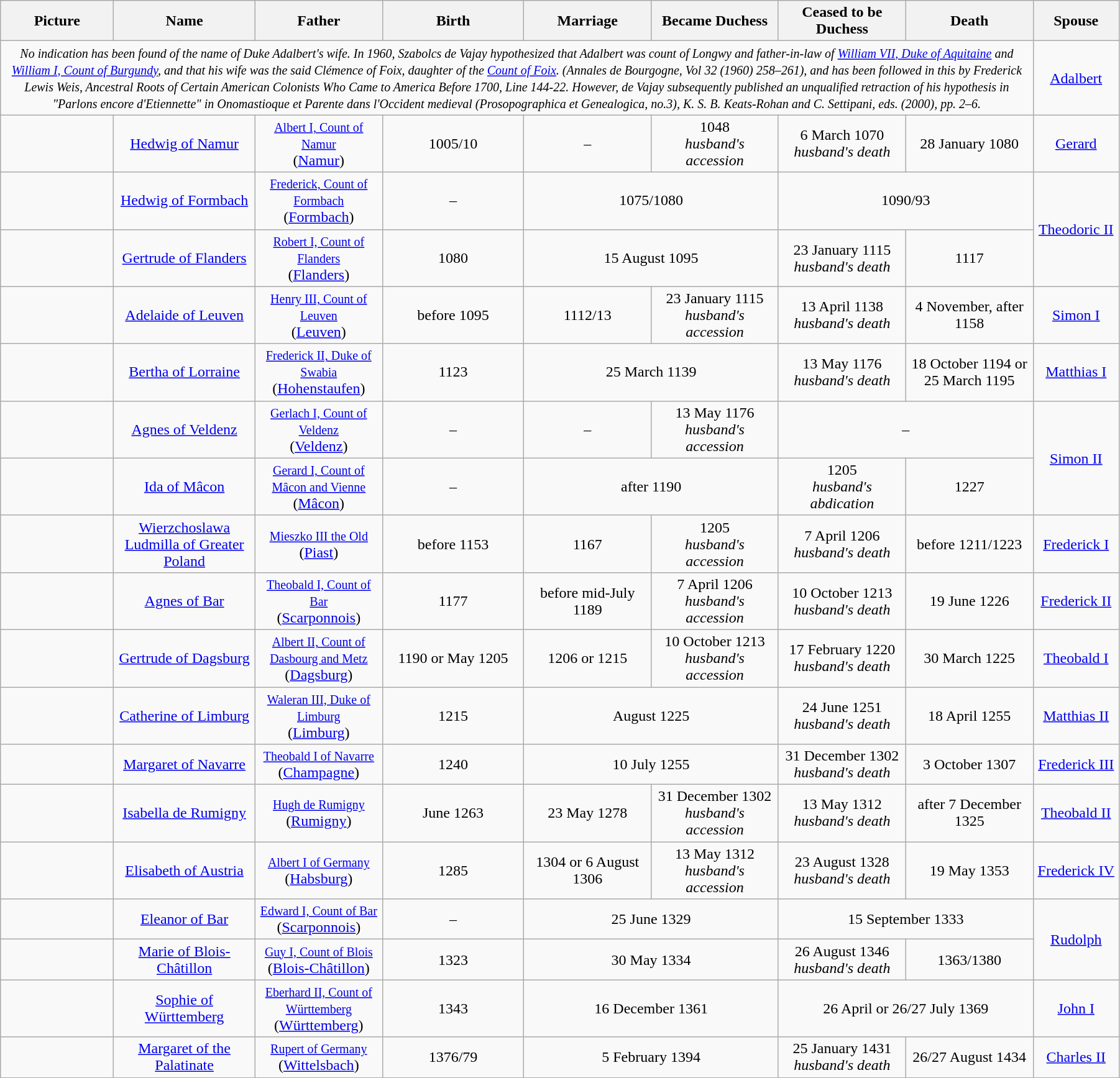<table width=95% class="wikitable">
<tr>
<th width = "8%">Picture</th>
<th width = "10%">Name</th>
<th width = "9%">Father</th>
<th width = "10%">Birth</th>
<th width = "9%">Marriage</th>
<th width = "9%">Became Duchess</th>
<th width = "9%">Ceased to be Duchess</th>
<th width = "9%">Death</th>
<th width = "6%">Spouse</th>
</tr>
<tr>
<td align="center" colspan="8"><small><em>No indication has been found of the name of Duke Adalbert's wife.  In 1960, Szabolcs de Vajay hypothesized that Adalbert was count of Longwy and father-in-law of <a href='#'>William VII, Duke of Aquitaine</a> and <a href='#'>William I, Count of Burgundy</a>, and that his wife was the said Clémence of Foix, daughter of the <a href='#'>Count of Foix</a>. (Annales de Bourgogne, Vol 32 (1960) 258–261), and has been followed in this by Frederick Lewis Weis, Ancestral Roots of Certain American Colonists Who Came to America Before 1700, Line 144-22. However, de Vajay subsequently published an unqualified retraction of his hypothesis in "Parlons encore d'Etiennette" in Onomastioque et Parente dans l'Occident medieval (Prosopographica et Genealogica, no.3), K. S. B. Keats-Rohan and C. Settipani, eds. (2000), pp. 2–6.</em></small></td>
<td align="center"><a href='#'>Adalbert</a></td>
</tr>
<tr>
<td align="center"></td>
<td align="center"><a href='#'>Hedwig of Namur</a></td>
<td align="center"><small><a href='#'>Albert I, Count of Namur</a></small><br>(<a href='#'>Namur</a>)</td>
<td align="center">1005/10</td>
<td align="center">–</td>
<td align="center">1048<br><em>husband's accession</em></td>
<td align="center">6 March 1070<br><em>husband's death</em></td>
<td align="center">28 January 1080</td>
<td align="center"><a href='#'>Gerard</a></td>
</tr>
<tr>
<td align="center"></td>
<td align="center"><a href='#'>Hedwig of Formbach</a></td>
<td align="center"><small><a href='#'>Frederick, Count of Formbach</a></small><br>(<a href='#'>Formbach</a>)</td>
<td align="center">–</td>
<td align="center" colspan="2">1075/1080</td>
<td align="center" colspan="2">1090/93</td>
<td align="center" rowspan="2"><a href='#'>Theodoric II</a></td>
</tr>
<tr>
<td align="center"></td>
<td align="center"><a href='#'>Gertrude of Flanders</a></td>
<td align="center"><small><a href='#'>Robert I, Count of Flanders</a></small><br>(<a href='#'>Flanders</a>)</td>
<td align="center">1080</td>
<td align="center" colspan="2">15 August 1095</td>
<td align="center">23 January 1115<br><em>husband's death</em></td>
<td align="center">1117</td>
</tr>
<tr>
<td align="center"></td>
<td align="center"><a href='#'>Adelaide of Leuven</a></td>
<td align="center"><small><a href='#'>Henry III, Count of Leuven</a></small><br>(<a href='#'>Leuven</a>)</td>
<td align="center">before 1095</td>
<td align="center">1112/13</td>
<td align="center">23 January 1115<br><em>husband's accession</em></td>
<td align="center">13 April 1138<br><em>husband's death</em></td>
<td align="center">4 November, after 1158</td>
<td align="center"><a href='#'>Simon I</a></td>
</tr>
<tr>
<td align="center"></td>
<td align="center"><a href='#'>Bertha of Lorraine</a></td>
<td align="center"><small><a href='#'>Frederick II, Duke of Swabia</a></small><br>(<a href='#'>Hohenstaufen</a>)</td>
<td align="center">1123</td>
<td align="center" colspan="2">25 March 1139</td>
<td align="center">13 May 1176<br><em>husband's death</em></td>
<td align="center">18 October 1194 or 25 March 1195</td>
<td align="center"><a href='#'>Matthias I</a></td>
</tr>
<tr>
<td align="center"></td>
<td align="center"><a href='#'>Agnes of Veldenz</a></td>
<td align="center"><small><a href='#'>Gerlach I, Count of Veldenz</a></small><br>(<a href='#'>Veldenz</a>)</td>
<td align="center">–</td>
<td align="center">–</td>
<td align="center">13 May 1176<br><em>husband's accession</em></td>
<td align="center" colspan="2">–</td>
<td align="center" rowspan="2"><a href='#'>Simon II</a></td>
</tr>
<tr>
<td align="center"></td>
<td align="center"><a href='#'>Ida of Mâcon</a></td>
<td align="center"><small><a href='#'>Gerard I, Count of Mâcon and Vienne</a></small><br>(<a href='#'>Mâcon</a>)</td>
<td align="center">–</td>
<td align="center" colspan="2">after 1190</td>
<td align="center">1205<br><em>husband's abdication</em></td>
<td align="center">1227</td>
</tr>
<tr>
<td align="center"></td>
<td align="center"><a href='#'>Wierzchoslawa Ludmilla of Greater Poland</a></td>
<td align="center"><small><a href='#'>Mieszko III the Old</a></small><br>(<a href='#'>Piast</a>)</td>
<td align="center">before 1153</td>
<td align="center">1167</td>
<td align="center">1205<br><em>husband's accession</em></td>
<td align="center">7 April 1206<br><em>husband's death</em></td>
<td align="center">before 1211/1223</td>
<td align="center"><a href='#'>Frederick I</a></td>
</tr>
<tr>
<td align="center"></td>
<td align="center"><a href='#'>Agnes of Bar</a></td>
<td align="center"><small><a href='#'>Theobald I, Count of Bar</a></small><br>(<a href='#'>Scarponnois</a>)</td>
<td align="center">1177</td>
<td align="center">before mid-July 1189</td>
<td align="center">7 April 1206<br><em>husband's accession</em></td>
<td align="center">10 October 1213<br><em>husband's death</em></td>
<td align="center">19 June 1226</td>
<td align="center"><a href='#'>Frederick II</a></td>
</tr>
<tr>
<td align="center"></td>
<td align="center"><a href='#'>Gertrude of Dagsburg</a></td>
<td align="center"><small><a href='#'>Albert II, Count of Dasbourg and Metz</a></small><br>(<a href='#'>Dagsburg</a>)</td>
<td align="center">1190 or May 1205</td>
<td align="center">1206 or 1215</td>
<td align="center">10 October 1213<br><em>husband's accession</em></td>
<td align="center">17 February 1220<br><em>husband's death</em></td>
<td align="center">30 March 1225</td>
<td align="center"><a href='#'>Theobald I</a></td>
</tr>
<tr>
<td align="center"></td>
<td align="center"><a href='#'>Catherine of Limburg</a></td>
<td align="center"><small><a href='#'>Waleran III, Duke of Limburg</a></small><br>(<a href='#'>Limburg</a>)</td>
<td align="center">1215</td>
<td align="center" colspan="2">August 1225</td>
<td align="center">24 June 1251<br><em>husband's death</em></td>
<td align="center">18 April 1255</td>
<td align="center"><a href='#'>Matthias II</a></td>
</tr>
<tr>
<td align="center"></td>
<td align="center"><a href='#'>Margaret of Navarre</a></td>
<td align="center"><small><a href='#'>Theobald I of Navarre</a></small><br>(<a href='#'>Champagne</a>)</td>
<td align="center">1240</td>
<td align="center" colspan="2">10 July 1255</td>
<td align="center">31 December 1302<br><em>husband's death</em></td>
<td align="center">3 October 1307</td>
<td align="center"><a href='#'>Frederick III</a></td>
</tr>
<tr>
<td align="center"></td>
<td align="center"><a href='#'>Isabella de Rumigny</a></td>
<td align="center"><small><a href='#'>Hugh de Rumigny</a></small><br>(<a href='#'>Rumigny</a>)</td>
<td align="center">June 1263</td>
<td align="center">23 May 1278</td>
<td align="center">31 December 1302<br><em>husband's accession</em></td>
<td align="center">13 May 1312<br><em>husband's death</em></td>
<td align="center">after 7 December 1325</td>
<td align="center"><a href='#'>Theobald II</a></td>
</tr>
<tr>
<td align="center"></td>
<td align="center"><a href='#'>Elisabeth of Austria</a></td>
<td align="center"><small><a href='#'>Albert I of Germany</a></small><br>(<a href='#'>Habsburg</a>)</td>
<td align="center">1285</td>
<td align="center">1304 or 6 August 1306</td>
<td align="center">13 May 1312<br><em>husband's accession</em></td>
<td align="center">23 August 1328<br><em>husband's death</em></td>
<td align="center">19 May 1353</td>
<td align="center"><a href='#'>Frederick IV</a></td>
</tr>
<tr>
<td align="center"></td>
<td align="center"><a href='#'>Eleanor of Bar</a></td>
<td align="center"><small><a href='#'>Edward I, Count of Bar</a></small><br>(<a href='#'>Scarponnois</a>)</td>
<td align="center">–</td>
<td align="center" colspan="2">25 June 1329</td>
<td align="center" colspan="2">15 September 1333</td>
<td align="center" rowspan="2"><a href='#'>Rudolph</a></td>
</tr>
<tr>
<td align="center"></td>
<td align="center"><a href='#'>Marie of Blois-Châtillon</a></td>
<td align="center"><small><a href='#'>Guy I, Count of Blois</a></small><br>(<a href='#'>Blois-Châtillon</a>)</td>
<td align="center">1323</td>
<td align="center" colspan="2">30 May 1334</td>
<td align="center">26 August 1346<br><em>husband's death</em></td>
<td align="center">1363/1380</td>
</tr>
<tr>
<td align="center"></td>
<td align="center"><a href='#'>Sophie of Württemberg</a></td>
<td align="center"><small><a href='#'>Eberhard II, Count of Württemberg</a></small><br>(<a href='#'>Württemberg</a>)</td>
<td align="center">1343</td>
<td align="center" colspan="2">16 December 1361</td>
<td align="center" colspan="2">26 April or 26/27 July 1369</td>
<td align="center"><a href='#'>John I</a></td>
</tr>
<tr>
<td align="center"></td>
<td align="center"><a href='#'>Margaret of the Palatinate</a></td>
<td align="center"><small><a href='#'>Rupert of Germany</a></small><br>(<a href='#'>Wittelsbach</a>)</td>
<td align="center">1376/79</td>
<td align="center" colspan="2">5 February 1394</td>
<td align="center">25 January 1431<br><em>husband's death</em></td>
<td align="center">26/27 August 1434</td>
<td align="center"><a href='#'>Charles II</a></td>
</tr>
<tr>
</tr>
</table>
